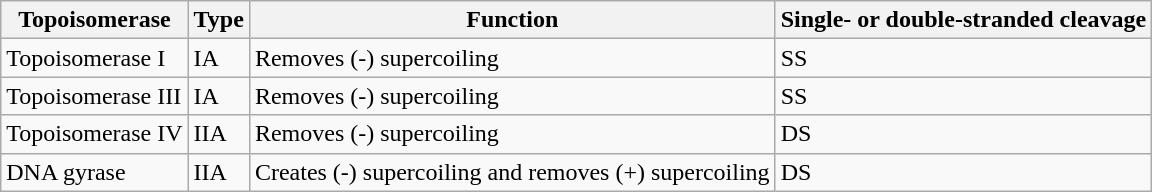<table class="wikitable">
<tr>
<th>Topoisomerase</th>
<th>Type</th>
<th>Function</th>
<th>Single- or double-stranded cleavage</th>
</tr>
<tr>
<td>Topoisomerase I</td>
<td>IA</td>
<td>Removes (-) supercoiling</td>
<td>SS</td>
</tr>
<tr>
<td>Topoisomerase III</td>
<td>IA</td>
<td>Removes (-) supercoiling</td>
<td>SS</td>
</tr>
<tr>
<td>Topoisomerase IV</td>
<td>IIA</td>
<td>Removes (-) supercoiling</td>
<td>DS</td>
</tr>
<tr>
<td>DNA gyrase</td>
<td>IIA</td>
<td>Creates (-) supercoiling and removes (+) supercoiling</td>
<td>DS</td>
</tr>
</table>
